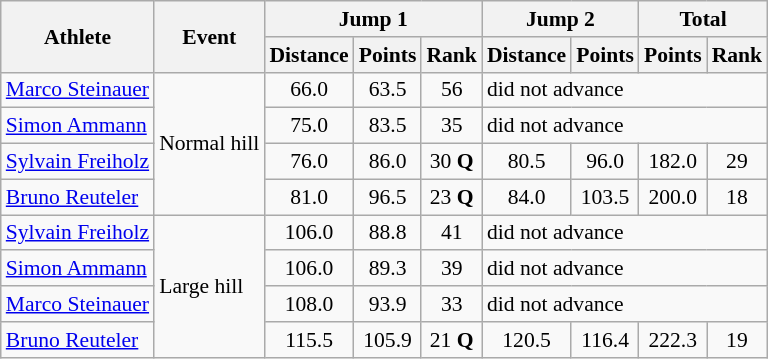<table class="wikitable" style="font-size:90%">
<tr>
<th rowspan="2">Athlete</th>
<th rowspan="2">Event</th>
<th colspan="3">Jump 1</th>
<th colspan="2">Jump 2</th>
<th colspan="2">Total</th>
</tr>
<tr>
<th>Distance</th>
<th>Points</th>
<th>Rank</th>
<th>Distance</th>
<th>Points</th>
<th>Points</th>
<th>Rank</th>
</tr>
<tr>
<td><a href='#'>Marco Steinauer</a></td>
<td rowspan="4">Normal hill</td>
<td align="center">66.0</td>
<td align="center">63.5</td>
<td align="center">56</td>
<td colspan="4">did not advance</td>
</tr>
<tr>
<td><a href='#'>Simon Ammann</a></td>
<td align="center">75.0</td>
<td align="center">83.5</td>
<td align="center">35</td>
<td colspan="4">did not advance</td>
</tr>
<tr>
<td><a href='#'>Sylvain Freiholz</a></td>
<td align="center">76.0</td>
<td align="center">86.0</td>
<td align="center">30 <strong>Q</strong></td>
<td align="center">80.5</td>
<td align="center">96.0</td>
<td align="center">182.0</td>
<td align="center">29</td>
</tr>
<tr>
<td><a href='#'>Bruno Reuteler</a></td>
<td align="center">81.0</td>
<td align="center">96.5</td>
<td align="center">23 <strong>Q</strong></td>
<td align="center">84.0</td>
<td align="center">103.5</td>
<td align="center">200.0</td>
<td align="center">18</td>
</tr>
<tr>
<td><a href='#'>Sylvain Freiholz</a></td>
<td rowspan="4">Large hill</td>
<td align="center">106.0</td>
<td align="center">88.8</td>
<td align="center">41</td>
<td colspan="4">did not advance</td>
</tr>
<tr>
<td><a href='#'>Simon Ammann</a></td>
<td align="center">106.0</td>
<td align="center">89.3</td>
<td align="center">39</td>
<td colspan="4">did not advance</td>
</tr>
<tr>
<td><a href='#'>Marco Steinauer</a></td>
<td align="center">108.0</td>
<td align="center">93.9</td>
<td align="center">33</td>
<td colspan="4">did not advance</td>
</tr>
<tr>
<td><a href='#'>Bruno Reuteler</a></td>
<td align="center">115.5</td>
<td align="center">105.9</td>
<td align="center">21 <strong>Q</strong></td>
<td align="center">120.5</td>
<td align="center">116.4</td>
<td align="center">222.3</td>
<td align="center">19</td>
</tr>
</table>
